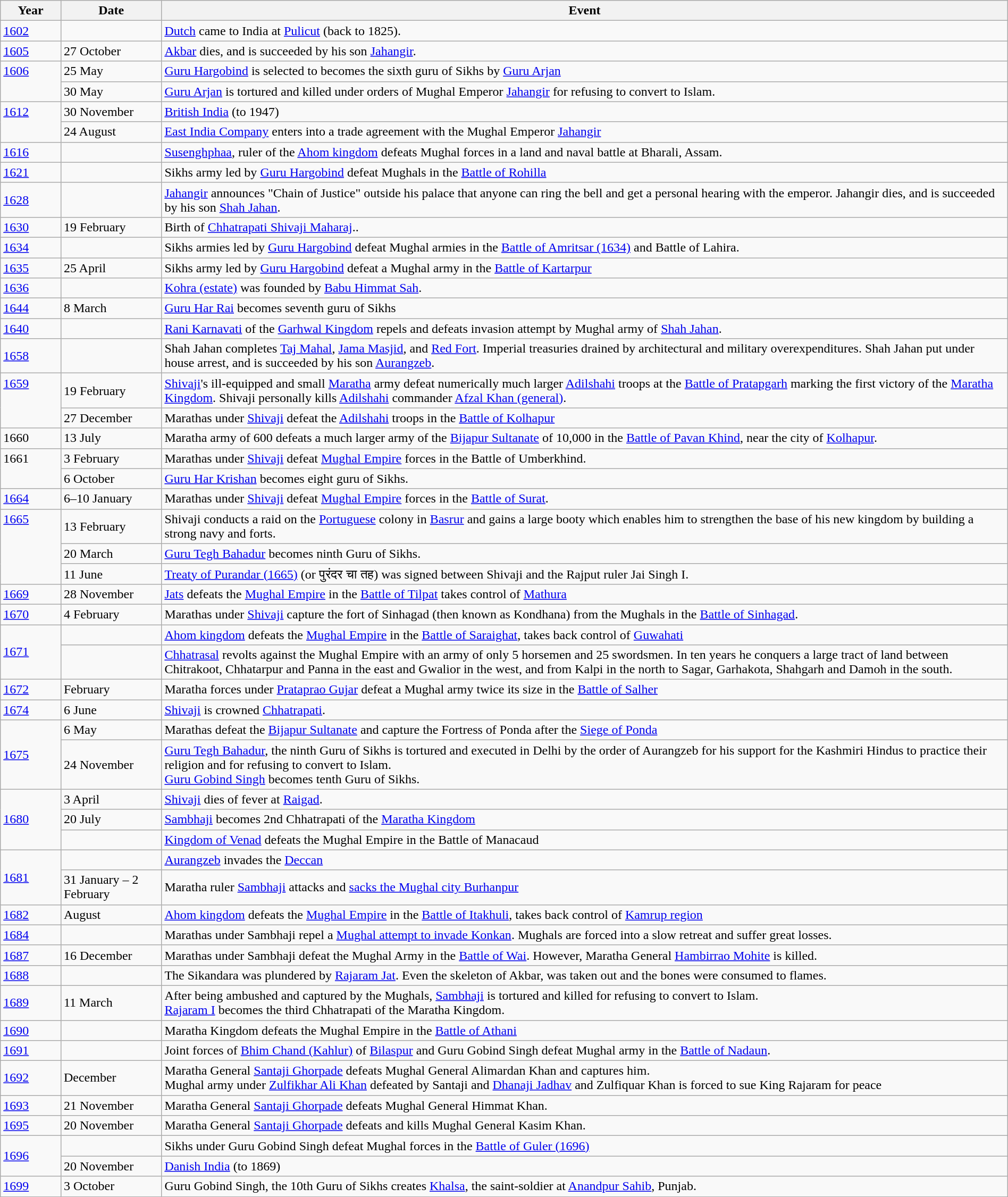<table class="wikitable" style="width:100%">
<tr>
<th style="width:6%">Year</th>
<th style="width:10%">Date</th>
<th>Event</th>
</tr>
<tr>
<td><a href='#'>1602</a></td>
<td></td>
<td><a href='#'>Dutch</a> came to India at <a href='#'>Pulicut</a> (back to 1825).</td>
</tr>
<tr>
<td><a href='#'>1605</a></td>
<td>27 October</td>
<td><a href='#'>Akbar</a> dies, and is succeeded by his son <a href='#'>Jahangir</a>.</td>
</tr>
<tr>
<td rowspan="2" style="vertical-align:top;"><a href='#'>1606</a></td>
<td>25 May</td>
<td><a href='#'>Guru Hargobind</a> is selected to becomes the sixth guru of Sikhs by <a href='#'>Guru Arjan</a></td>
</tr>
<tr>
<td>30 May</td>
<td><a href='#'>Guru Arjan</a> is tortured and killed under orders of Mughal Emperor <a href='#'>Jahangir</a> for refusing to convert to Islam.</td>
</tr>
<tr>
<td rowspan="2" style="vertical-align:top;"><a href='#'>1612</a></td>
<td>30 November</td>
<td><a href='#'>British India</a> (to 1947)</td>
</tr>
<tr>
<td>24 August</td>
<td><a href='#'>East India Company</a> enters into a trade agreement with the Mughal Emperor <a href='#'>Jahangir</a></td>
</tr>
<tr>
<td><a href='#'>1616</a></td>
<td></td>
<td><a href='#'>Susenghphaa</a>, ruler of the <a href='#'>Ahom kingdom</a> defeats Mughal forces in a land and naval battle at Bharali, Assam.</td>
</tr>
<tr>
<td><a href='#'>1621</a></td>
<td></td>
<td>Sikhs army led by <a href='#'>Guru Hargobind</a> defeat Mughals in the <a href='#'>Battle of Rohilla</a></td>
</tr>
<tr>
<td><a href='#'>1628</a></td>
<td></td>
<td><a href='#'>Jahangir</a> announces "Chain of Justice" outside his palace that anyone can ring the bell and get a personal hearing with the emperor. Jahangir dies, and is succeeded by his son <a href='#'>Shah Jahan</a>.</td>
</tr>
<tr>
<td><a href='#'>1630</a></td>
<td>19 February</td>
<td>Birth of <a href='#'>Chhatrapati Shivaji Maharaj</a>..</td>
</tr>
<tr>
<td><a href='#'>1634</a></td>
<td></td>
<td>Sikhs armies led by <a href='#'>Guru Hargobind</a> defeat Mughal armies in the <a href='#'>Battle of Amritsar (1634)</a> and Battle of Lahira.</td>
</tr>
<tr>
<td><a href='#'>1635</a></td>
<td>25 April</td>
<td>Sikhs army led by <a href='#'>Guru Hargobind</a> defeat a Mughal army in the <a href='#'>Battle of Kartarpur</a></td>
</tr>
<tr>
<td><a href='#'>1636</a></td>
<td></td>
<td><a href='#'>Kohra (estate)</a> was founded by <a href='#'>Babu Himmat Sah</a>.</td>
</tr>
<tr>
<td style="vertical-align:top;"><a href='#'>1644</a></td>
<td>8 March</td>
<td><a href='#'>Guru Har Rai</a> becomes seventh guru of Sikhs</td>
</tr>
<tr>
<td><a href='#'>1640</a></td>
<td></td>
<td><a href='#'>Rani Karnavati</a> of the <a href='#'>Garhwal Kingdom</a> repels and defeats invasion attempt by Mughal army of <a href='#'>Shah Jahan</a>.</td>
</tr>
<tr>
<td><a href='#'>1658</a></td>
<td></td>
<td>Shah Jahan completes <a href='#'>Taj Mahal</a>, <a href='#'>Jama Masjid</a>, and <a href='#'>Red Fort</a>. Imperial treasuries drained by architectural and military overexpenditures. Shah Jahan put under house arrest, and is succeeded by his son <a href='#'>Aurangzeb</a>.</td>
</tr>
<tr>
<td rowspan="2" style="vertical-align:top;"><a href='#'>1659</a></td>
<td>19 February</td>
<td><a href='#'>Shivaji</a>'s ill-equipped and small <a href='#'>Maratha</a> army defeat numerically much larger <a href='#'>Adilshahi</a> troops at the <a href='#'>Battle of Pratapgarh</a> marking the first victory of the <a href='#'>Maratha Kingdom</a>. Shivaji personally kills <a href='#'>Adilshahi</a> commander <a href='#'>Afzal Khan (general)</a>.</td>
</tr>
<tr>
<td>27 December</td>
<td>Marathas under <a href='#'>Shivaji</a> defeat the <a href='#'>Adilshahi</a> troops in the <a href='#'>Battle of Kolhapur</a></td>
</tr>
<tr>
<td>1660</td>
<td>13 July</td>
<td>Maratha army of 600 defeats a much larger army of the <a href='#'>Bijapur Sultanate</a> of 10,000 in the <a href='#'>Battle of Pavan Khind</a>, near the city of <a href='#'>Kolhapur</a>.</td>
</tr>
<tr>
<td rowspan="2" style="vertical-align:top;">1661</td>
<td>3 February</td>
<td>Marathas under <a href='#'>Shivaji</a> defeat <a href='#'>Mughal Empire</a> forces in the Battle of Umberkhind.</td>
</tr>
<tr>
<td>6 October</td>
<td><a href='#'>Guru Har Krishan</a> becomes eight guru of Sikhs.</td>
</tr>
<tr>
<td><a href='#'>1664</a></td>
<td>6–10 January</td>
<td>Marathas under <a href='#'>Shivaji</a> defeat <a href='#'>Mughal Empire</a> forces in the <a href='#'>Battle of Surat</a>.</td>
</tr>
<tr>
<td rowspan="3" style="vertical-align:top;"><a href='#'>1665</a></td>
<td>13 February</td>
<td>Shivaji conducts a raid on the <a href='#'>Portuguese</a> colony in <a href='#'>Basrur</a> and gains a large booty which enables him to strengthen the base of his new kingdom by building a strong navy and forts.</td>
</tr>
<tr>
<td>20 March</td>
<td><a href='#'>Guru Tegh Bahadur</a> becomes ninth Guru of Sikhs.</td>
</tr>
<tr>
<td>11 June</td>
<td><a href='#'>Treaty of Purandar (1665)</a> (or पुरंदर चा तह) was signed between Shivaji and the Rajput ruler Jai Singh I.</td>
</tr>
<tr>
<td><a href='#'>1669</a></td>
<td>28 November</td>
<td><a href='#'>Jats</a> defeats the <a href='#'>Mughal Empire</a> in the <a href='#'>Battle of Tilpat</a> takes control of <a href='#'>Mathura</a></td>
</tr>
<tr>
<td><a href='#'>1670</a></td>
<td>4 February</td>
<td>Marathas under <a href='#'>Shivaji</a> capture the fort of Sinhagad (then known as Kondhana) from the Mughals in the <a href='#'>Battle of Sinhagad</a>.</td>
</tr>
<tr>
<td rowspan=2><a href='#'>1671</a></td>
<td></td>
<td><a href='#'>Ahom kingdom</a> defeats the <a href='#'>Mughal Empire</a> in the <a href='#'>Battle of Saraighat</a>, takes back control of <a href='#'>Guwahati</a></td>
</tr>
<tr>
<td></td>
<td><a href='#'>Chhatrasal</a> revolts against the Mughal Empire with an army of only 5 horsemen and 25 swordsmen. In ten years he conquers a large tract of land between Chitrakoot, Chhatarpur and Panna in the east and Gwalior in the west, and from Kalpi in the north to Sagar, Garhakota, Shahgarh and Damoh in the south.</td>
</tr>
<tr>
<td><a href='#'>1672</a></td>
<td>February</td>
<td>Maratha forces under <a href='#'>Prataprao Gujar</a> defeat a Mughal army twice its size in the <a href='#'>Battle of Salher</a></td>
</tr>
<tr>
<td><a href='#'>1674</a></td>
<td>6 June</td>
<td><a href='#'>Shivaji</a> is crowned <a href='#'>Chhatrapati</a>.</td>
</tr>
<tr>
<td rowspan=2><a href='#'>1675</a></td>
<td>6 May</td>
<td>Marathas defeat the <a href='#'>Bijapur Sultanate</a> and capture the Fortress of Ponda after the <a href='#'>Siege of Ponda</a></td>
</tr>
<tr>
<td>24 November</td>
<td><a href='#'>Guru Tegh Bahadur</a>, the ninth Guru of Sikhs is tortured and executed in Delhi by the order of Aurangzeb for his support for the Kashmiri Hindus to practice their religion and for refusing to convert to Islam.<br><a href='#'>Guru Gobind Singh</a> becomes tenth Guru of Sikhs.</td>
</tr>
<tr>
<td rowspan=3><a href='#'>1680</a></td>
<td>3 April</td>
<td><a href='#'>Shivaji</a> dies of fever at <a href='#'>Raigad</a>.</td>
</tr>
<tr>
<td>20 July</td>
<td><a href='#'>Sambhaji</a> becomes 2nd Chhatrapati of the <a href='#'>Maratha Kingdom</a></td>
</tr>
<tr>
<td></td>
<td><a href='#'>Kingdom of Venad</a> defeats the Mughal Empire in the Battle of Manacaud</td>
</tr>
<tr>
<td rowspan=2><a href='#'>1681</a></td>
<td></td>
<td><a href='#'>Aurangzeb</a> invades the <a href='#'>Deccan</a></td>
</tr>
<tr>
<td>31 January – 2 February</td>
<td>Maratha ruler <a href='#'>Sambhaji</a> attacks and <a href='#'>sacks the Mughal city Burhanpur</a></td>
</tr>
<tr>
<td><a href='#'>1682</a></td>
<td>August</td>
<td><a href='#'>Ahom kingdom</a> defeats the <a href='#'>Mughal Empire</a> in the <a href='#'>Battle of Itakhuli</a>, takes back control of <a href='#'>Kamrup region</a></td>
</tr>
<tr>
<td><a href='#'>1684</a></td>
<td></td>
<td>Marathas under Sambhaji repel a <a href='#'>Mughal attempt to invade Konkan</a>. Mughals are forced into a slow retreat and suffer great losses.</td>
</tr>
<tr>
<td><a href='#'>1687</a></td>
<td>16 December</td>
<td>Marathas under Sambhaji defeat the Mughal Army in the <a href='#'>Battle of Wai</a>. However, Maratha General <a href='#'>Hambirrao Mohite</a> is killed.</td>
</tr>
<tr>
<td><a href='#'>1688</a></td>
<td></td>
<td>The Sikandara was plundered by <a href='#'>Rajaram Jat</a>. Even the skeleton of Akbar, was taken out and the bones were consumed to flames.</td>
</tr>
<tr>
<td><a href='#'>1689</a></td>
<td>11 March</td>
<td>After being ambushed and captured by the Mughals, <a href='#'>Sambhaji</a> is tortured and killed for refusing to convert to Islam.<br><a href='#'>Rajaram I</a> becomes the third Chhatrapati of the Maratha Kingdom.</td>
</tr>
<tr>
<td><a href='#'>1690</a></td>
<td></td>
<td>Maratha Kingdom defeats the Mughal Empire in the <a href='#'>Battle of Athani</a></td>
</tr>
<tr>
<td><a href='#'>1691</a></td>
<td></td>
<td>Joint forces of <a href='#'>Bhim Chand (Kahlur)</a> of <a href='#'>Bilaspur</a> and Guru Gobind Singh defeat Mughal army in the <a href='#'>Battle of Nadaun</a>.</td>
</tr>
<tr>
<td><a href='#'>1692</a></td>
<td>December</td>
<td>Maratha General <a href='#'>Santaji Ghorpade</a> defeats Mughal General Alimardan Khan and captures him.<br>Mughal army under <a href='#'>Zulfikhar Ali Khan</a> defeated by Santaji and <a href='#'>Dhanaji Jadhav</a> and Zulfiquar Khan is forced to sue King Rajaram for peace</td>
</tr>
<tr>
<td><a href='#'>1693</a></td>
<td>21 November</td>
<td>Maratha General <a href='#'>Santaji Ghorpade</a> defeats Mughal General Himmat Khan.</td>
</tr>
<tr>
<td><a href='#'>1695</a></td>
<td>20 November</td>
<td>Maratha General <a href='#'>Santaji Ghorpade</a> defeats and kills Mughal General Kasim Khan.</td>
</tr>
<tr>
<td rowspan=2><a href='#'>1696</a></td>
<td></td>
<td>Sikhs under Guru Gobind Singh defeat Mughal forces in the <a href='#'>Battle of Guler (1696)</a></td>
</tr>
<tr>
<td>20 November</td>
<td><a href='#'>Danish India</a> (to 1869)</td>
</tr>
<tr>
<td><a href='#'>1699</a></td>
<td>3 October</td>
<td>Guru Gobind Singh, the 10th Guru of Sikhs creates <a href='#'>Khalsa</a>, the saint-soldier at <a href='#'>Anandpur Sahib</a>, Punjab.</td>
</tr>
</table>
